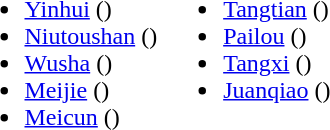<table>
<tr>
<td valign="top"><br><ul><li><a href='#'>Yinhui</a> ()</li><li><a href='#'>Niutoushan</a> ()</li><li><a href='#'>Wusha</a> ()</li><li><a href='#'>Meijie</a> ()</li><li><a href='#'>Meicun</a> ()</li></ul></td>
<td valign="top"><br><ul><li><a href='#'>Tangtian</a> ()</li><li><a href='#'>Pailou</a> ()</li><li><a href='#'>Tangxi</a> ()</li><li><a href='#'>Juanqiao</a> ()</li></ul></td>
</tr>
</table>
